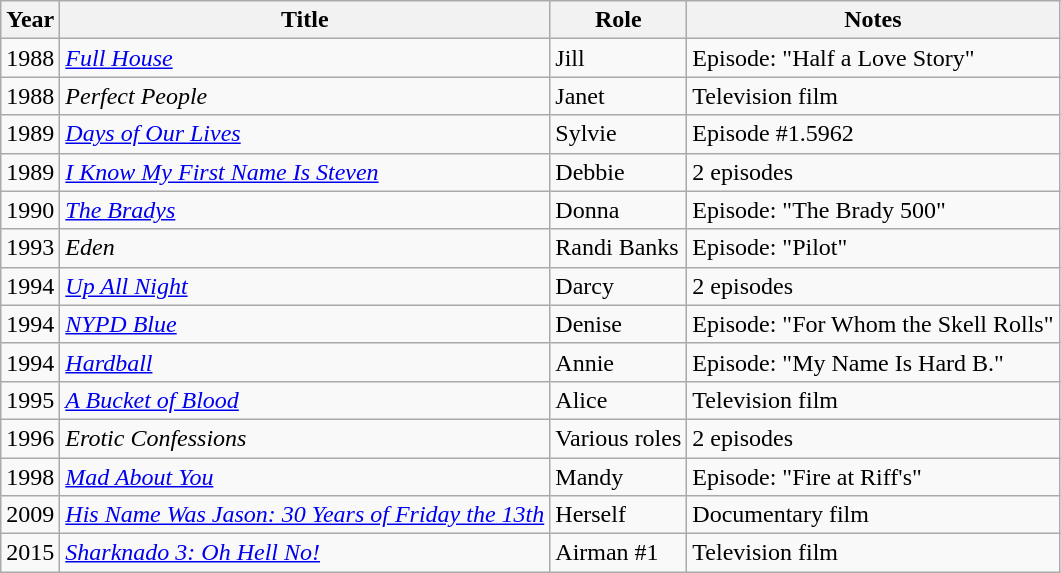<table class="wikitable sortable">
<tr>
<th>Year</th>
<th>Title</th>
<th>Role</th>
<th>Notes</th>
</tr>
<tr>
<td>1988</td>
<td><em><a href='#'>Full House</a></em></td>
<td>Jill</td>
<td>Episode: "Half a Love Story"</td>
</tr>
<tr>
<td>1988</td>
<td><em>Perfect People</em></td>
<td>Janet</td>
<td>Television film</td>
</tr>
<tr>
<td>1989</td>
<td><em><a href='#'>Days of Our Lives</a></em></td>
<td>Sylvie</td>
<td>Episode #1.5962</td>
</tr>
<tr>
<td>1989</td>
<td><em><a href='#'>I Know My First Name Is Steven</a></em></td>
<td>Debbie</td>
<td>2 episodes</td>
</tr>
<tr>
<td>1990</td>
<td><em><a href='#'>The Bradys</a></em></td>
<td>Donna</td>
<td>Episode: "The Brady 500"</td>
</tr>
<tr>
<td>1993</td>
<td><em>Eden</em></td>
<td>Randi Banks</td>
<td>Episode: "Pilot"</td>
</tr>
<tr>
<td>1994</td>
<td><a href='#'><em>Up All Night</em></a></td>
<td>Darcy</td>
<td>2 episodes</td>
</tr>
<tr>
<td>1994</td>
<td><em><a href='#'>NYPD Blue</a></em></td>
<td>Denise</td>
<td>Episode: "For Whom the Skell Rolls"</td>
</tr>
<tr>
<td>1994</td>
<td><a href='#'><em>Hardball</em></a></td>
<td>Annie</td>
<td>Episode: "My Name Is Hard B."</td>
</tr>
<tr>
<td>1995</td>
<td><a href='#'><em>A Bucket of Blood</em></a></td>
<td>Alice</td>
<td>Television film</td>
</tr>
<tr>
<td>1996</td>
<td><em>Erotic Confessions</em></td>
<td>Various roles</td>
<td>2 episodes</td>
</tr>
<tr>
<td>1998</td>
<td><em><a href='#'>Mad About You</a></em></td>
<td>Mandy</td>
<td>Episode: "Fire at Riff's"</td>
</tr>
<tr>
<td>2009</td>
<td><em><a href='#'>His Name Was Jason: 30 Years of Friday the 13th</a></em></td>
<td>Herself</td>
<td>Documentary film</td>
</tr>
<tr>
<td>2015</td>
<td><em><a href='#'>Sharknado 3: Oh Hell No!</a></em></td>
<td>Airman #1</td>
<td>Television film</td>
</tr>
</table>
